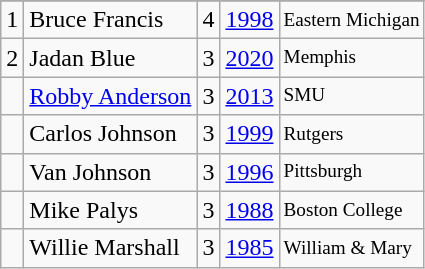<table class="wikitable">
<tr>
</tr>
<tr>
<td>1</td>
<td>Bruce Francis</td>
<td>4</td>
<td><a href='#'>1998</a></td>
<td style="font-size:80%;">Eastern Michigan</td>
</tr>
<tr>
<td>2</td>
<td>Jadan Blue</td>
<td>3</td>
<td><a href='#'>2020</a></td>
<td style="font-size:80%;">Memphis</td>
</tr>
<tr>
<td></td>
<td><a href='#'>Robby Anderson</a></td>
<td>3</td>
<td><a href='#'>2013</a></td>
<td style="font-size:80%;">SMU</td>
</tr>
<tr>
<td></td>
<td>Carlos Johnson</td>
<td>3</td>
<td><a href='#'>1999</a></td>
<td style="font-size:80%;">Rutgers</td>
</tr>
<tr>
<td></td>
<td>Van Johnson</td>
<td>3</td>
<td><a href='#'>1996</a></td>
<td style="font-size:80%;">Pittsburgh</td>
</tr>
<tr>
<td></td>
<td>Mike Palys</td>
<td>3</td>
<td><a href='#'>1988</a></td>
<td style="font-size:80%;">Boston College</td>
</tr>
<tr>
<td></td>
<td>Willie Marshall</td>
<td>3</td>
<td><a href='#'>1985</a></td>
<td style="font-size:80%;">William & Mary</td>
</tr>
</table>
